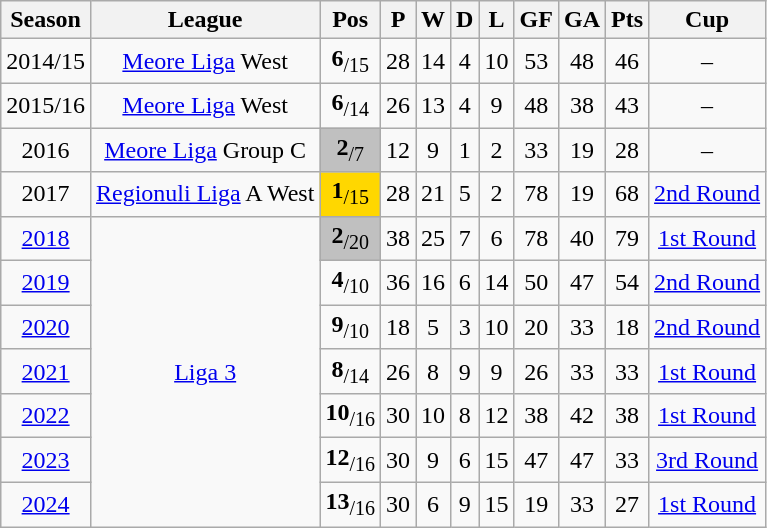<table class="wikitable sortable" style="text-align: center">
<tr>
<th>Season</th>
<th>League</th>
<th>Pos</th>
<th>P</th>
<th>W</th>
<th>D</th>
<th>L</th>
<th>GF</th>
<th>GA</th>
<th>Pts</th>
<th>Cup</th>
</tr>
<tr>
<td>2014/15</td>
<td><a href='#'>Meore Liga</a> West</td>
<td><strong>6</strong><sub>/15</sub></td>
<td>28</td>
<td>14</td>
<td>4</td>
<td>10</td>
<td>53</td>
<td>48</td>
<td>46</td>
<td>–</td>
</tr>
<tr>
<td>2015/16</td>
<td><a href='#'>Meore Liga</a> West</td>
<td><strong>6</strong><sub>/14</sub></td>
<td>26</td>
<td>13</td>
<td>4</td>
<td>9</td>
<td>48</td>
<td>38</td>
<td>43</td>
<td>–</td>
</tr>
<tr>
<td>2016</td>
<td><a href='#'>Meore Liga</a> Group C</td>
<td bgcolor=Silver><strong>2</strong><sub>/7</sub></td>
<td>12</td>
<td>9</td>
<td>1</td>
<td>2</td>
<td>33</td>
<td>19</td>
<td>28</td>
<td>–</td>
</tr>
<tr>
<td>2017</td>
<td><a href='#'>Regionuli Liga</a> A West</td>
<td bgcolor=Gold><strong>1</strong><sub>/15</sub></td>
<td>28</td>
<td>21</td>
<td>5</td>
<td>2</td>
<td>78</td>
<td>19</td>
<td>68</td>
<td><a href='#'>2nd Round</a></td>
</tr>
<tr>
<td><a href='#'>2018</a></td>
<td rowspan="7"><a href='#'>Liga 3</a></td>
<td bgcolor=Silver><strong>2</strong><sub>/20</sub></td>
<td>38</td>
<td>25</td>
<td>7</td>
<td>6</td>
<td>78</td>
<td>40</td>
<td>79</td>
<td><a href='#'>1st Round</a></td>
</tr>
<tr>
<td><a href='#'>2019</a></td>
<td><strong>4</strong><sub>/10</sub></td>
<td>36</td>
<td>16</td>
<td>6</td>
<td>14</td>
<td>50</td>
<td>47</td>
<td>54</td>
<td><a href='#'>2nd Round</a></td>
</tr>
<tr>
<td><a href='#'>2020</a></td>
<td><strong>9</strong><sub>/10</sub></td>
<td>18</td>
<td>5</td>
<td>3</td>
<td>10</td>
<td>20</td>
<td>33</td>
<td>18</td>
<td><a href='#'>2nd Round</a></td>
</tr>
<tr>
<td><a href='#'>2021</a></td>
<td><strong>8</strong><sub>/14</sub></td>
<td>26</td>
<td>8</td>
<td>9</td>
<td>9</td>
<td>26</td>
<td>33</td>
<td>33</td>
<td><a href='#'>1st Round</a></td>
</tr>
<tr>
<td><a href='#'>2022</a></td>
<td><strong>10</strong><sub>/16</sub></td>
<td>30</td>
<td>10</td>
<td>8</td>
<td>12</td>
<td>38</td>
<td>42</td>
<td>38</td>
<td><a href='#'>1st Round</a></td>
</tr>
<tr>
<td><a href='#'>2023</a></td>
<td><strong>12</strong><sub>/16</sub></td>
<td>30</td>
<td>9</td>
<td>6</td>
<td>15</td>
<td>47</td>
<td>47</td>
<td>33</td>
<td><a href='#'>3rd Round</a></td>
</tr>
<tr>
<td><a href='#'>2024</a></td>
<td><strong>13</strong><sub>/16</sub></td>
<td>30</td>
<td>6</td>
<td>9</td>
<td>15</td>
<td>19</td>
<td>33</td>
<td>27</td>
<td><a href='#'>1st Round</a></td>
</tr>
</table>
